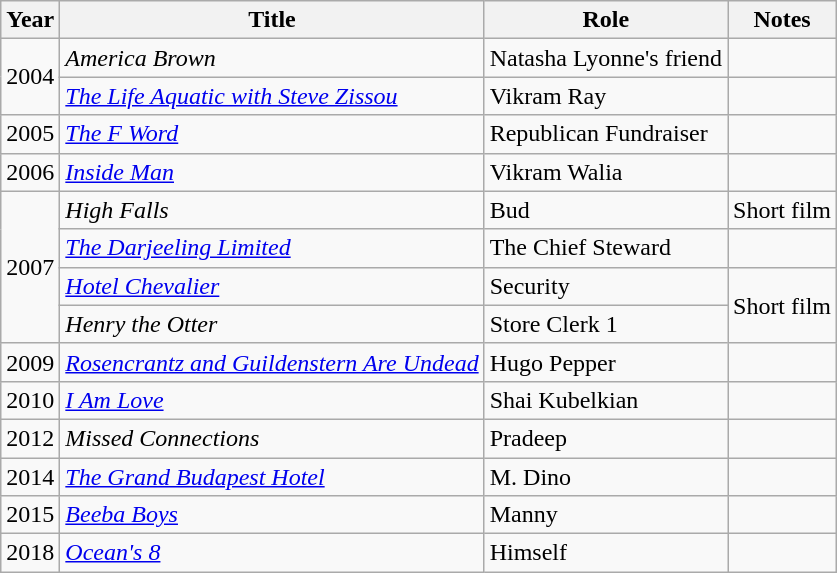<table class="wikitable">
<tr>
<th>Year</th>
<th>Title</th>
<th>Role</th>
<th>Notes</th>
</tr>
<tr>
<td rowspan="2">2004</td>
<td><em>America Brown</em></td>
<td>Natasha Lyonne's friend</td>
<td></td>
</tr>
<tr>
<td><em><a href='#'>The Life Aquatic with Steve Zissou</a></em></td>
<td>Vikram Ray</td>
<td></td>
</tr>
<tr>
<td>2005</td>
<td><em><a href='#'>The F Word</a></em></td>
<td>Republican Fundraiser</td>
<td></td>
</tr>
<tr>
<td>2006</td>
<td><em><a href='#'>Inside Man</a></em></td>
<td>Vikram Walia</td>
<td></td>
</tr>
<tr>
<td rowspan="4">2007</td>
<td><em>High Falls</em></td>
<td>Bud</td>
<td>Short film</td>
</tr>
<tr>
<td><em><a href='#'>The Darjeeling Limited</a></em></td>
<td>The Chief Steward</td>
<td></td>
</tr>
<tr>
<td><em><a href='#'>Hotel Chevalier</a></em></td>
<td>Security</td>
<td rowspan="2">Short film</td>
</tr>
<tr>
<td><em>Henry the Otter</em></td>
<td>Store Clerk 1</td>
</tr>
<tr>
<td>2009</td>
<td><em><a href='#'>Rosencrantz and Guildenstern Are Undead</a></em></td>
<td>Hugo Pepper</td>
<td></td>
</tr>
<tr>
<td>2010</td>
<td><em><a href='#'>I Am Love</a></em></td>
<td>Shai Kubelkian</td>
<td></td>
</tr>
<tr>
<td>2012</td>
<td><em>Missed Connections</em></td>
<td>Pradeep</td>
<td></td>
</tr>
<tr>
<td>2014</td>
<td><em><a href='#'>The Grand Budapest Hotel</a></em></td>
<td>M. Dino</td>
<td></td>
</tr>
<tr>
<td>2015</td>
<td><em><a href='#'>Beeba Boys</a></em></td>
<td>Manny</td>
<td></td>
</tr>
<tr>
<td>2018</td>
<td><em><a href='#'>Ocean's 8</a></em></td>
<td>Himself</td>
<td></td>
</tr>
</table>
